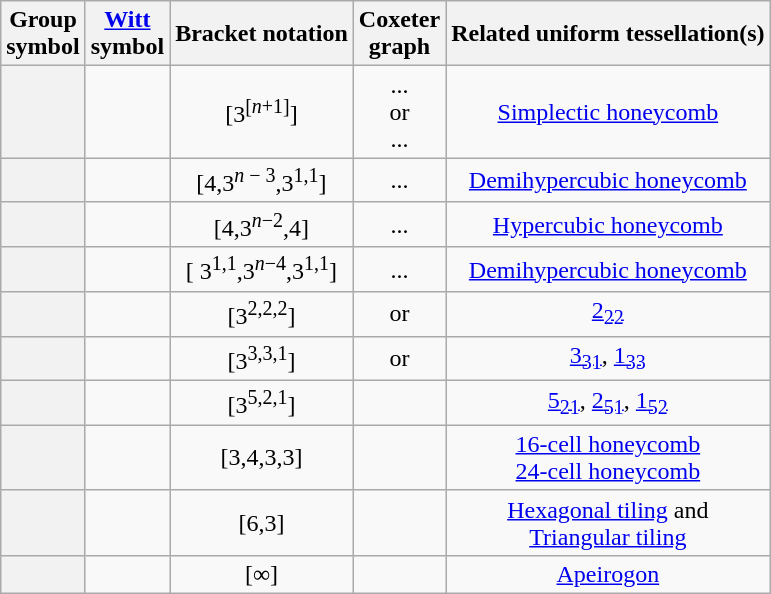<table class="wikitable">
<tr>
<th>Group<br>symbol</th>
<th><a href='#'>Witt</a><br>symbol</th>
<th>Bracket notation</th>
<th>Coxeter<br>graph</th>
<th>Related uniform tessellation(s)</th>
</tr>
<tr align=center>
<th></th>
<td></td>
<td>[3<sup>[<em>n</em>+1]</sup>]</td>
<td>...<br>or<br>...</td>
<td><a href='#'>Simplectic honeycomb</a></td>
</tr>
<tr align=center>
<th></th>
<td></td>
<td>[4,3<sup><em>n</em> − 3</sup>,3<sup>1,1</sup>]</td>
<td>...</td>
<td><a href='#'>Demihypercubic honeycomb</a></td>
</tr>
<tr align=center>
<th></th>
<td></td>
<td>[4,3<sup><em>n</em>−2</sup>,4]</td>
<td>...</td>
<td><a href='#'>Hypercubic honeycomb</a></td>
</tr>
<tr align=center>
<th></th>
<td></td>
<td>[ 3<sup>1,1</sup>,3<sup><em>n</em>−4</sup>,3<sup>1,1</sup>]</td>
<td>...</td>
<td><a href='#'>Demihypercubic honeycomb</a></td>
</tr>
<tr align=center>
<th></th>
<td></td>
<td>[3<sup>2,2,2</sup>]</td>
<td> or </td>
<td><a href='#'>2<sub>22</sub></a></td>
</tr>
<tr align=center>
<th></th>
<td></td>
<td>[3<sup>3,3,1</sup>]</td>
<td> or </td>
<td><a href='#'>3<sub>31</sub></a>, <a href='#'>1<sub>33</sub></a></td>
</tr>
<tr align=center>
<th></th>
<td></td>
<td>[3<sup>5,2,1</sup>]</td>
<td></td>
<td><a href='#'>5<sub>21</sub></a>, <a href='#'>2<sub>51</sub></a>, <a href='#'>1<sub>52</sub></a></td>
</tr>
<tr align=center>
<th></th>
<td></td>
<td>[3,4,3,3]</td>
<td></td>
<td><a href='#'>16-cell honeycomb</a><br><a href='#'>24-cell honeycomb</a></td>
</tr>
<tr align=center>
<th></th>
<td></td>
<td>[6,3]</td>
<td></td>
<td><a href='#'>Hexagonal tiling</a> and<br><a href='#'>Triangular tiling</a></td>
</tr>
<tr align=center>
<th></th>
<td></td>
<td>[∞]</td>
<td></td>
<td><a href='#'>Apeirogon</a></td>
</tr>
</table>
